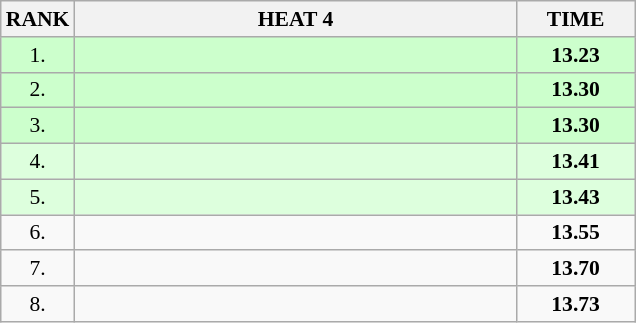<table class="wikitable" style="border-collapse: collapse; font-size: 90%;">
<tr>
<th>RANK</th>
<th style="width: 20em">HEAT 4</th>
<th style="width: 5em">TIME</th>
</tr>
<tr style="background:#ccffcc;">
<td align="center">1.</td>
<td></td>
<td align="center"><strong>13.23</strong></td>
</tr>
<tr style="background:#ccffcc;">
<td align="center">2.</td>
<td></td>
<td align="center"><strong>13.30</strong></td>
</tr>
<tr style="background:#ccffcc;">
<td align="center">3.</td>
<td></td>
<td align="center"><strong>13.30</strong></td>
</tr>
<tr style="background:#ddffdd;">
<td align="center">4.</td>
<td></td>
<td align="center"><strong>13.41</strong></td>
</tr>
<tr style="background:#ddffdd;">
<td align="center">5.</td>
<td></td>
<td align="center"><strong>13.43</strong></td>
</tr>
<tr>
<td align="center">6.</td>
<td></td>
<td align="center"><strong>13.55</strong></td>
</tr>
<tr>
<td align="center">7.</td>
<td></td>
<td align="center"><strong>13.70</strong></td>
</tr>
<tr>
<td align="center">8.</td>
<td></td>
<td align="center"><strong>13.73</strong></td>
</tr>
</table>
